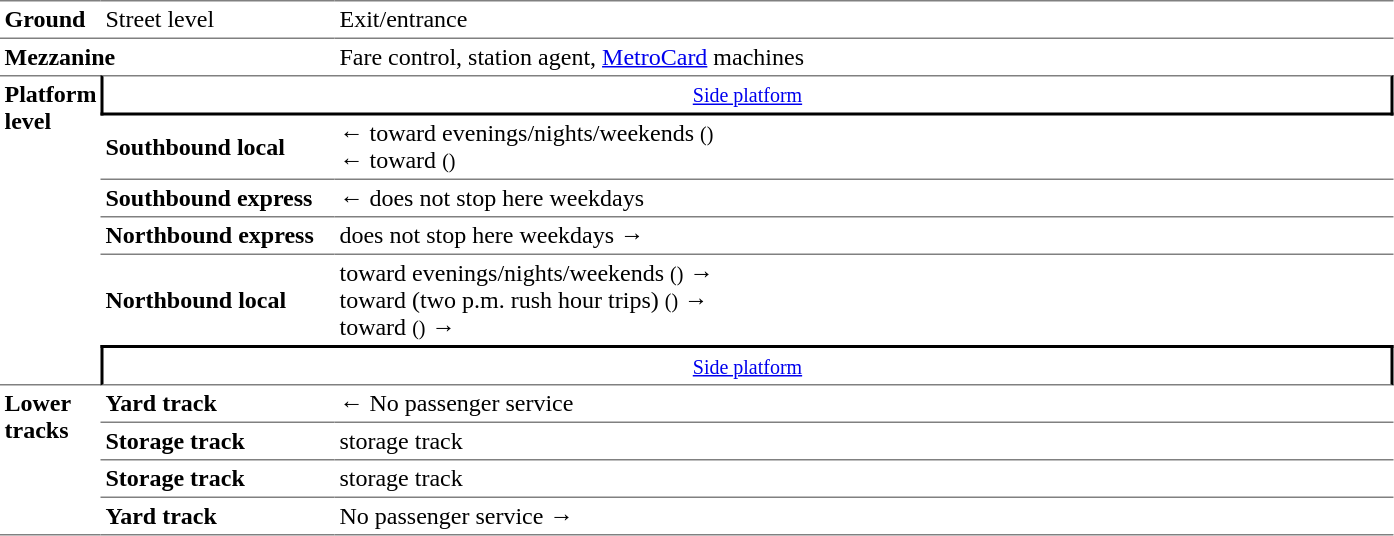<table border=0 cellspacing=0 cellpadding=3>
<tr>
<td style="border-top:solid 1px gray;" width=50><strong>Ground</strong></td>
<td style="border-top:solid 1px gray;" width=150>Street level</td>
<td style="border-top:solid 1px gray;" width=700>Exit/entrance</td>
</tr>
<tr>
<td style="border-top:solid 1px gray;" colspan=2><strong>Mezzanine</strong></td>
<td style="border-top:solid 1px gray;">Fare control, station agent, <a href='#'>MetroCard</a> machines</td>
</tr>
<tr>
<td style="border-top:solid 1px gray;border-bottom:solid 1px gray;vertical-align:top;" rowspan=6><strong>Platform level</strong></td>
<td style="border-top:solid 1px gray;border-right:solid 2px black;border-left:solid 2px black;border-bottom:solid 2px black;text-align:center;" colspan=2><small><a href='#'>Side platform</a></small></td>
</tr>
<tr>
<td><strong>Southbound local</strong></td>
<td>←  toward  evenings/nights/weekends <small>()</small><br>←  toward  <small>()</small></td>
</tr>
<tr>
<td style="border-top:solid 1px gray;"><strong>Southbound express</strong></td>
<td style="border-top:solid 1px gray;">←  does not stop here weekdays</td>
</tr>
<tr>
<td style="border-top:solid 1px gray;"><strong>Northbound express</strong></td>
<td style="border-top:solid 1px gray;">  does not stop here weekdays →</td>
</tr>
<tr>
<td style="border-top:solid 1px gray;"><strong>Northbound local</strong></td>
<td style="border-top:solid 1px gray;">  toward  evenings/nights/weekends <small>()</small> →<br>  toward  (two p.m. rush hour trips) <small>()</small> →<br>  toward  <small>()</small> →</td>
</tr>
<tr>
<td style="border-top:solid 2px black;border-right:solid 2px black;border-left:solid 2px black;border-bottom:solid 1px gray;text-align:center;" colspan=2><small><a href='#'>Side platform</a></small></td>
</tr>
<tr>
<td style="border-bottom:solid 1px gray;vertical-align:top;" rowspan=4><strong>Lower tracks</strong></td>
<td style="border-bottom:solid 1px gray;"><strong>Yard track</strong></td>
<td style="border-bottom:solid 1px gray;">← No passenger service</td>
</tr>
<tr>
<td style="border-bottom:solid 1px gray;"><strong>Storage track</strong></td>
<td style="border-bottom:solid 1px gray;">  storage track</td>
</tr>
<tr>
<td style="border-bottom:solid 1px gray;"><strong>Storage track</strong></td>
<td style="border-bottom:solid 1px gray;">  storage track</td>
</tr>
<tr>
<td style="border-bottom:solid 1px gray;"><strong>Yard track</strong></td>
<td style="border-bottom:solid 1px gray;"> No passenger service →</td>
</tr>
</table>
